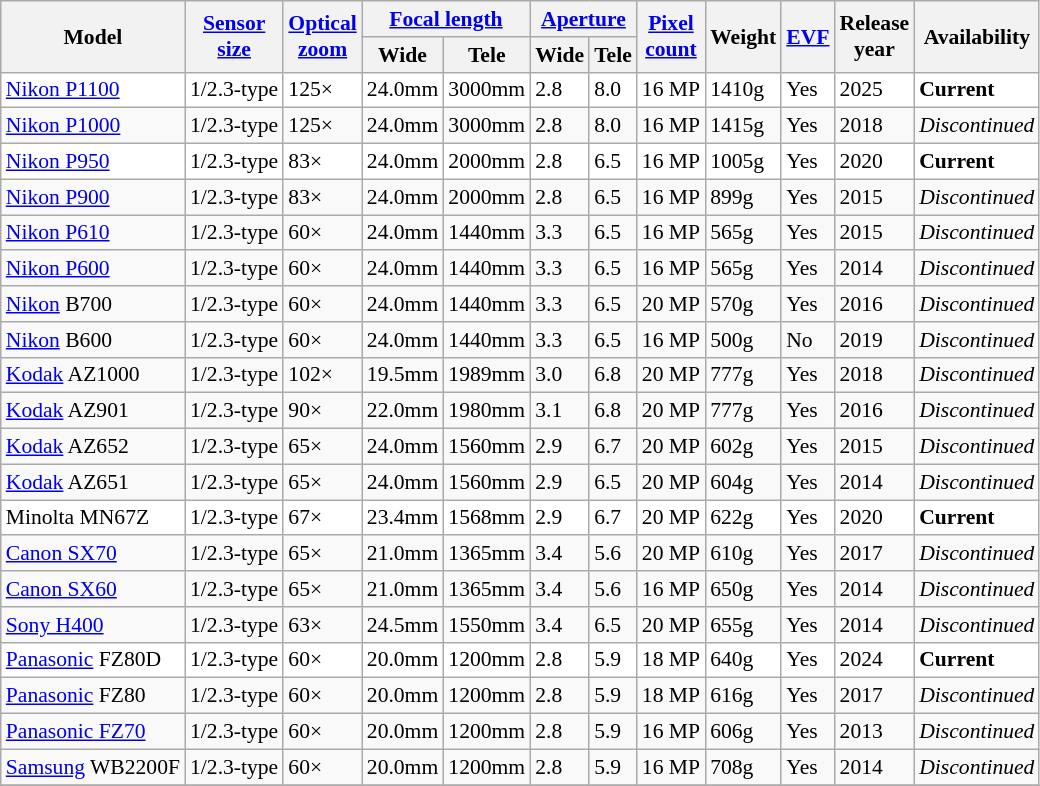<table class="wikitable sortable col3right col4right col5right col6right col7right col8right col9right" style="font-size:90%;white-space:nowrap">
<tr>
<th rowspan=2>Model</th>
<th rowspan=2><a href='#'>Sensor<br>size</a></th>
<th rowspan=2><a href='#'>Optical<br>zoom</a></th>
<th colspan=2><a href='#'>Focal length</a></th>
<th colspan=2><a href='#'>Aperture</a></th>
<th rowspan=2><a href='#'>Pixel<br>count</a></th>
<th rowspan=2>Weight</th>
<th rowspan=2><a href='#'>EVF</a></th>
<th rowspan=2>Release<br>year</th>
<th rowspan=2>Availability</th>
</tr>
<tr>
<th>Wide</th>
<th>Tele</th>
<th>Wide</th>
<th>Tele</th>
</tr>
<tr style="background:white">
<td><a href='#'>Nikon P1100</a></td>
<td>1/2.3-type</td>
<td>125×</td>
<td>24.0mm</td>
<td>3000mm</td>
<td>2.8</td>
<td>8.0</td>
<td>16 MP</td>
<td>1410g</td>
<td>Yes</td>
<td>2025</td>
<td><strong>Current</strong></td>
</tr>
<tr>
<td><a href='#'>Nikon P1000</a></td>
<td>1/2.3-type</td>
<td>125×</td>
<td>24.0mm</td>
<td>3000mm</td>
<td>2.8</td>
<td>8.0</td>
<td>16 MP</td>
<td>1415g</td>
<td>Yes</td>
<td>2018</td>
<td><em>Discontinued</em></td>
</tr>
<tr style="background:white">
<td><a href='#'>Nikon P950</a></td>
<td>1/2.3-type</td>
<td>83×</td>
<td>24.0mm</td>
<td>2000mm</td>
<td>2.8</td>
<td>6.5</td>
<td>16 MP</td>
<td>1005g</td>
<td>Yes</td>
<td>2020</td>
<td><strong>Current</strong></td>
</tr>
<tr>
<td><a href='#'>Nikon P900</a></td>
<td>1/2.3-type</td>
<td>83×</td>
<td>24.0mm</td>
<td>2000mm</td>
<td>2.8</td>
<td>6.5</td>
<td>16 MP</td>
<td>899g</td>
<td>Yes</td>
<td>2015</td>
<td><em>Discontinued</em></td>
</tr>
<tr>
<td><a href='#'>Nikon P610</a></td>
<td>1/2.3-type</td>
<td>60×</td>
<td>24.0mm</td>
<td>1440mm</td>
<td>3.3</td>
<td>6.5</td>
<td>16 MP</td>
<td>565g</td>
<td>Yes</td>
<td>2015</td>
<td><em>Discontinued</em></td>
</tr>
<tr>
<td><a href='#'>Nikon P600</a></td>
<td>1/2.3-type</td>
<td>60×</td>
<td>24.0mm</td>
<td>1440mm</td>
<td>3.3</td>
<td>6.5</td>
<td>16 MP</td>
<td>565g</td>
<td>Yes</td>
<td>2014</td>
<td><em>Discontinued</em></td>
</tr>
<tr>
<td><a href='#'>Nikon</a> B700</td>
<td>1/2.3-type</td>
<td>60×</td>
<td>24.0mm</td>
<td>1440mm</td>
<td>3.3</td>
<td>6.5</td>
<td>20 MP</td>
<td>570g</td>
<td>Yes</td>
<td>2016</td>
<td><em>Discontinued</em></td>
</tr>
<tr>
<td><a href='#'>Nikon</a> B600</td>
<td>1/2.3-type</td>
<td>60×</td>
<td>24.0mm</td>
<td>1440mm</td>
<td>3.3</td>
<td>6.5</td>
<td>16 MP</td>
<td>500g</td>
<td>No</td>
<td>2019</td>
<td><em>Discontinued</em></td>
</tr>
<tr>
<td><a href='#'>Kodak</a> AZ1000</td>
<td>1/2.3-type</td>
<td>102×</td>
<td>19.5mm</td>
<td>1989mm</td>
<td>3.0</td>
<td>6.8</td>
<td>20 MP</td>
<td>777g</td>
<td>Yes</td>
<td>2018</td>
<td><em>Discontinued</em></td>
</tr>
<tr>
<td><a href='#'>Kodak</a> AZ901</td>
<td>1/2.3-type</td>
<td>90×</td>
<td>22.0mm</td>
<td>1980mm</td>
<td>3.1</td>
<td>6.8</td>
<td>20 MP</td>
<td>777g</td>
<td>Yes</td>
<td>2016</td>
<td><em>Discontinued</em></td>
</tr>
<tr>
<td><a href='#'>Kodak</a> AZ652</td>
<td>1/2.3-type</td>
<td>65×</td>
<td>24.0mm</td>
<td>1560mm</td>
<td>2.9</td>
<td>6.7</td>
<td>20 MP</td>
<td>602g</td>
<td>Yes</td>
<td>2015</td>
<td><em>Discontinued</em></td>
</tr>
<tr>
<td><a href='#'>Kodak</a> AZ651</td>
<td>1/2.3-type</td>
<td>65×</td>
<td>24.0mm</td>
<td>1560mm</td>
<td>2.9</td>
<td>6.5</td>
<td>20 MP</td>
<td>604g</td>
<td>Yes</td>
<td>2014</td>
<td><em>Discontinued</em></td>
</tr>
<tr style="background:white">
<td>Minolta MN67Z</td>
<td>1/2.3-type</td>
<td>67×</td>
<td>23.4mm</td>
<td>1568mm</td>
<td>2.9</td>
<td>6.7</td>
<td>20 MP</td>
<td>622g</td>
<td>Yes</td>
<td>2020</td>
<td><strong>Current</strong></td>
</tr>
<tr>
<td><a href='#'>Canon SX70</a></td>
<td>1/2.3-type</td>
<td>65×</td>
<td>21.0mm</td>
<td>1365mm</td>
<td>3.4</td>
<td>5.6</td>
<td>20 MP</td>
<td>610g</td>
<td>Yes</td>
<td>2017</td>
<td><em>Discontinued</em></td>
</tr>
<tr>
<td><a href='#'>Canon SX60</a></td>
<td>1/2.3-type</td>
<td>65×</td>
<td>21.0mm</td>
<td>1365mm</td>
<td>3.4</td>
<td>5.6</td>
<td>16 MP</td>
<td>650g</td>
<td>Yes</td>
<td>2014</td>
<td><em>Discontinued</em></td>
</tr>
<tr>
<td><a href='#'>Sony H400</a></td>
<td>1/2.3-type</td>
<td>63×</td>
<td>24.5mm</td>
<td>1550mm</td>
<td>3.4</td>
<td>6.5</td>
<td>20 MP</td>
<td>655g</td>
<td>Yes</td>
<td>2014</td>
<td><em>Discontinued</em></td>
</tr>
<tr style="background:white">
<td><a href='#'>Panasonic</a> FZ80D</td>
<td>1/2.3-type</td>
<td>60×</td>
<td>20.0mm</td>
<td>1200mm</td>
<td>2.8</td>
<td>5.9</td>
<td>18 MP</td>
<td>640g</td>
<td>Yes</td>
<td>2024</td>
<td><strong>Current</strong></td>
</tr>
<tr>
<td><a href='#'>Panasonic</a> FZ80</td>
<td>1/2.3-type</td>
<td>60×</td>
<td>20.0mm</td>
<td>1200mm</td>
<td>2.8</td>
<td>5.9</td>
<td>18 MP</td>
<td>616g</td>
<td>Yes</td>
<td>2017</td>
<td><em>Discontinued</em></td>
</tr>
<tr>
<td><a href='#'>Panasonic FZ70</a></td>
<td>1/2.3-type</td>
<td>60×</td>
<td>20.0mm</td>
<td>1200mm</td>
<td>2.8</td>
<td>5.9</td>
<td>16 MP</td>
<td>606g</td>
<td>Yes</td>
<td>2013</td>
<td><em>Discontinued</em></td>
</tr>
<tr>
<td><a href='#'>Samsung</a> WB2200F</td>
<td>1/2.3-type</td>
<td>60×</td>
<td>20.0mm</td>
<td>1200mm</td>
<td>2.8</td>
<td>5.9</td>
<td>16 MP</td>
<td>708g</td>
<td>Yes</td>
<td>2014</td>
<td><em>Discontinued</em></td>
</tr>
<tr>
</tr>
</table>
